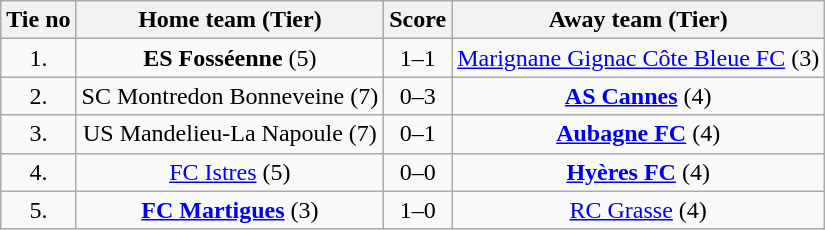<table class="wikitable" style="text-align: center">
<tr>
<th>Tie no</th>
<th>Home team (Tier)</th>
<th>Score</th>
<th>Away team (Tier)</th>
</tr>
<tr>
<td>1.</td>
<td><strong>ES Fosséenne</strong> (5)</td>
<td>1–1 </td>
<td><a href='#'>Marignane Gignac Côte Bleue FC</a> (3)</td>
</tr>
<tr>
<td>2.</td>
<td>SC Montredon Bonneveine (7)</td>
<td>0–3</td>
<td><strong><a href='#'>AS Cannes</a></strong> (4)</td>
</tr>
<tr>
<td>3.</td>
<td>US Mandelieu-La Napoule (7)</td>
<td>0–1</td>
<td><strong><a href='#'>Aubagne FC</a></strong> (4)</td>
</tr>
<tr>
<td>4.</td>
<td><a href='#'>FC Istres</a> (5)</td>
<td>0–0 </td>
<td><strong><a href='#'>Hyères FC</a></strong> (4)</td>
</tr>
<tr>
<td>5.</td>
<td><strong><a href='#'>FC Martigues</a></strong> (3)</td>
<td>1–0</td>
<td><a href='#'>RC Grasse</a> (4)</td>
</tr>
</table>
